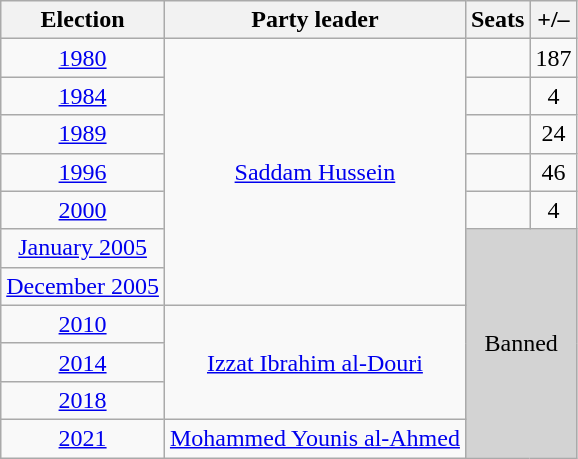<table class=wikitable style=text-align:center>
<tr>
<th><strong>Election</strong></th>
<th>Party leader</th>
<th><strong>Seats</strong></th>
<th>+/–</th>
</tr>
<tr>
<td><a href='#'>1980</a></td>
<td rowspan="7"><a href='#'>Saddam Hussein</a></td>
<td></td>
<td> 187</td>
</tr>
<tr>
<td><a href='#'>1984</a></td>
<td></td>
<td> 4</td>
</tr>
<tr>
<td><a href='#'>1989</a></td>
<td></td>
<td> 24</td>
</tr>
<tr>
<td><a href='#'>1996</a></td>
<td></td>
<td> 46</td>
</tr>
<tr>
<td><a href='#'>2000</a></td>
<td></td>
<td> 4</td>
</tr>
<tr>
<td><a href='#'>January 2005</a></td>
<td rowspan="6" colspan=2 bgcolor=lightgrey>Banned</td>
</tr>
<tr>
<td><a href='#'>December 2005</a></td>
</tr>
<tr>
<td><a href='#'>2010</a></td>
<td rowspan="3"><a href='#'>Izzat Ibrahim al-Douri</a></td>
</tr>
<tr>
<td><a href='#'>2014</a></td>
</tr>
<tr>
<td><a href='#'>2018</a></td>
</tr>
<tr>
<td><a href='#'>2021</a></td>
<td rowspan="1"><a href='#'>Mohammed Younis al-Ahmed</a></td>
</tr>
</table>
